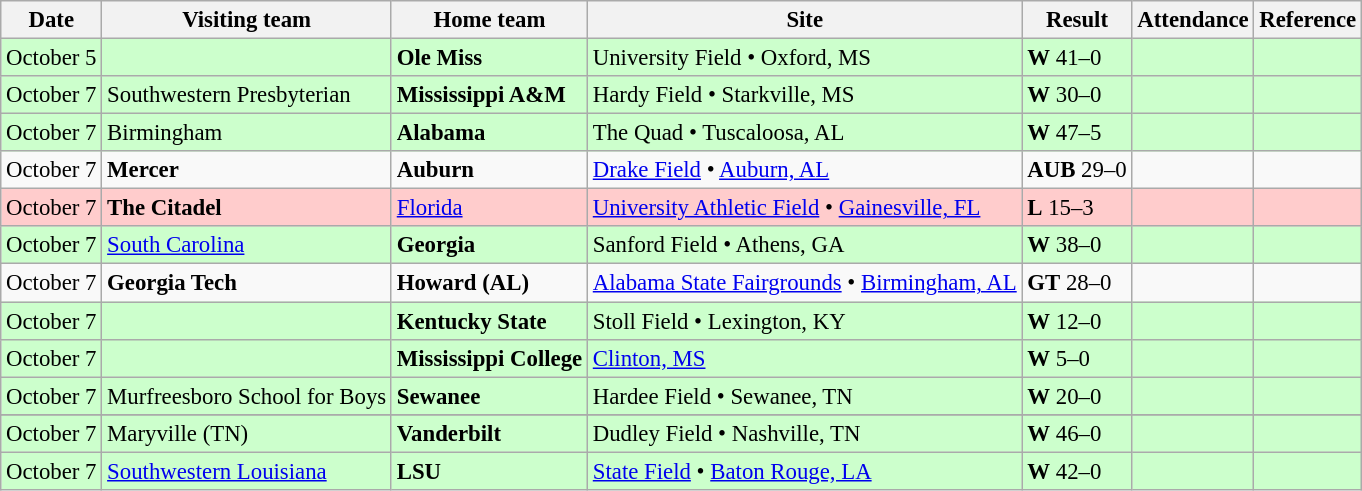<table class="wikitable" style="font-size:95%;">
<tr>
<th>Date</th>
<th>Visiting team</th>
<th>Home team</th>
<th>Site</th>
<th>Result</th>
<th>Attendance</th>
<th class="unsortable">Reference</th>
</tr>
<tr bgcolor=ccffcc>
<td>October 5</td>
<td></td>
<td><strong>Ole Miss</strong></td>
<td>University Field • Oxford, MS</td>
<td><strong>W</strong> 41–0</td>
<td></td>
<td></td>
</tr>
<tr bgcolor=ccffcc>
<td>October 7</td>
<td>Southwestern Presbyterian</td>
<td><strong>Mississippi A&M</strong></td>
<td>Hardy Field • Starkville, MS</td>
<td><strong>W</strong> 30–0</td>
<td></td>
<td></td>
</tr>
<tr bgcolor=ccffcc>
<td>October 7</td>
<td>Birmingham</td>
<td><strong>Alabama</strong></td>
<td>The Quad • Tuscaloosa, AL</td>
<td><strong>W</strong> 47–5</td>
<td></td>
<td></td>
</tr>
<tr bgcolor=>
<td>October 7</td>
<td><strong>Mercer</strong></td>
<td><strong>Auburn</strong></td>
<td><a href='#'>Drake Field</a> • <a href='#'>Auburn, AL</a></td>
<td><strong>AUB</strong> 29–0</td>
<td></td>
<td></td>
</tr>
<tr bgcolor=ffcccc>
<td>October 7</td>
<td><strong>The Citadel</strong></td>
<td><a href='#'>Florida</a></td>
<td><a href='#'>University Athletic Field</a> • <a href='#'>Gainesville, FL</a></td>
<td><strong>L</strong> 15–3</td>
<td></td>
<td></td>
</tr>
<tr bgcolor=ccffcc>
<td>October 7</td>
<td><a href='#'>South Carolina</a></td>
<td><strong>Georgia</strong></td>
<td>Sanford Field • Athens, GA</td>
<td><strong>W</strong> 38–0</td>
<td></td>
<td></td>
</tr>
<tr bgcolor=>
<td>October 7</td>
<td><strong>Georgia Tech</strong></td>
<td><strong>Howard (AL)</strong></td>
<td><a href='#'>Alabama State Fairgrounds</a> • <a href='#'>Birmingham, AL</a></td>
<td><strong>GT</strong> 28–0</td>
<td></td>
<td></td>
</tr>
<tr bgcolor=ccffcc>
<td>October 7</td>
<td></td>
<td><strong>Kentucky State</strong></td>
<td>Stoll Field • Lexington, KY</td>
<td><strong>W</strong> 12–0</td>
<td></td>
<td></td>
</tr>
<tr bgcolor=ccffcc>
<td>October 7</td>
<td></td>
<td><strong>Mississippi College</strong></td>
<td><a href='#'>Clinton, MS</a></td>
<td><strong>W</strong> 5–0</td>
<td></td>
<td></td>
</tr>
<tr bgcolor=ccffcc>
<td>October 7</td>
<td>Murfreesboro School for Boys</td>
<td><strong>Sewanee</strong></td>
<td>Hardee Field • Sewanee, TN</td>
<td><strong>W</strong> 20–0</td>
<td></td>
<td></td>
</tr>
<tr bgcolor=ccffcc>
</tr>
<tr October 7||Mooney||>
</tr>
<tr bgcolor=ccffcc>
<td>October 7</td>
<td>Maryville (TN)</td>
<td><strong>Vanderbilt</strong></td>
<td>Dudley Field • Nashville, TN</td>
<td><strong>W</strong> 46–0</td>
<td></td>
<td></td>
</tr>
<tr bgcolor=ccffcc>
<td>October 7</td>
<td><a href='#'>Southwestern Louisiana</a></td>
<td><strong>LSU</strong></td>
<td><a href='#'>State Field</a> • <a href='#'>Baton Rouge, LA</a></td>
<td><strong>W</strong> 42–0</td>
<td></td>
<td></td>
</tr>
</table>
